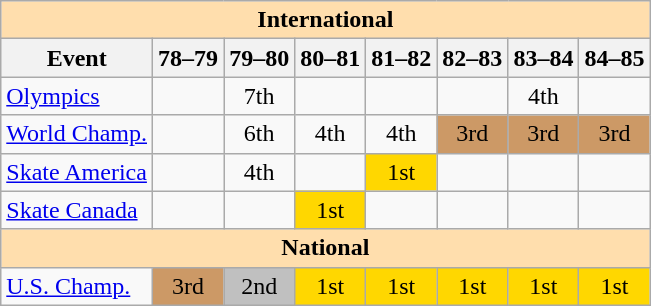<table class="wikitable" style="text-align:center">
<tr>
<th style="background-color: #ffdead; " colspan=8 align=center>International</th>
</tr>
<tr>
<th>Event</th>
<th>78–79</th>
<th>79–80</th>
<th>80–81</th>
<th>81–82</th>
<th>82–83</th>
<th>83–84</th>
<th>84–85</th>
</tr>
<tr>
<td align=left><a href='#'>Olympics</a></td>
<td></td>
<td>7th</td>
<td></td>
<td></td>
<td></td>
<td>4th</td>
<td></td>
</tr>
<tr>
<td align=left><a href='#'>World Champ.</a></td>
<td></td>
<td>6th</td>
<td>4th</td>
<td>4th</td>
<td bgcolor=cc9966>3rd</td>
<td bgcolor=cc9966>3rd</td>
<td bgcolor=cc9966>3rd</td>
</tr>
<tr>
<td align=left><a href='#'>Skate America</a></td>
<td></td>
<td>4th</td>
<td></td>
<td bgcolor=gold>1st</td>
<td></td>
<td></td>
<td></td>
</tr>
<tr>
<td align=left><a href='#'>Skate Canada</a></td>
<td></td>
<td></td>
<td bgcolor=gold>1st</td>
<td></td>
<td></td>
<td></td>
<td></td>
</tr>
<tr>
<th style="background-color: #ffdead; " colspan=8 align=center>National</th>
</tr>
<tr>
<td align=left><a href='#'>U.S. Champ.</a></td>
<td bgcolor=cc9966>3rd</td>
<td bgcolor=silver>2nd</td>
<td bgcolor=gold>1st</td>
<td bgcolor=gold>1st</td>
<td bgcolor=gold>1st</td>
<td bgcolor=gold>1st</td>
<td bgcolor=gold>1st</td>
</tr>
</table>
